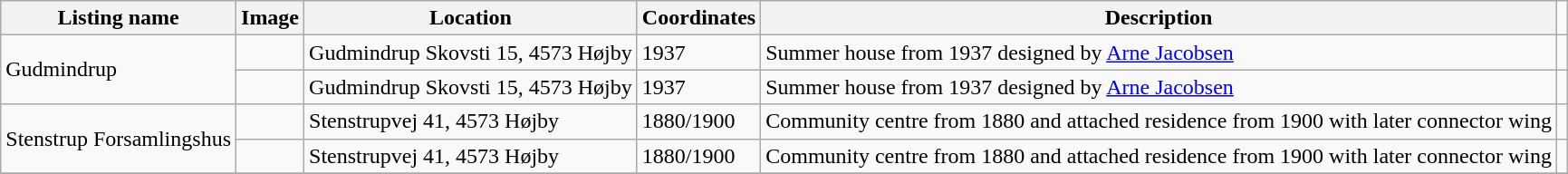<table class="wikitable sortable">
<tr>
<th>Listing name</th>
<th>Image</th>
<th>Location</th>
<th>Coordinates</th>
<th>Description</th>
</tr>
<tr>
<td rowspan="2">Gudmindrup</td>
<td></td>
<td>Gudmindrup Skovsti 15, 4573 Højby</td>
<td>1937</td>
<td>Summer house from 1937 designed by <a href='#'>Arne Jacobsen</a></td>
<td></td>
</tr>
<tr>
<td></td>
<td>Gudmindrup Skovsti 15, 4573 Højby</td>
<td>1937</td>
<td>Summer house from 1937 designed by <a href='#'>Arne Jacobsen</a></td>
<td></td>
</tr>
<tr>
<td rowspan="2">Stenstrup Forsamlingshus</td>
<td></td>
<td>Stenstrupvej 41, 4573 Højby</td>
<td>1880/1900</td>
<td>Community centre from 1880 and attached residence from 1900 with later connector wing</td>
<td></td>
</tr>
<tr>
<td></td>
<td>Stenstrupvej 41, 4573 Højby</td>
<td>1880/1900</td>
<td>Community centre from 1880 and attached residence from 1900 with later connector wing</td>
<td></td>
</tr>
<tr>
</tr>
</table>
